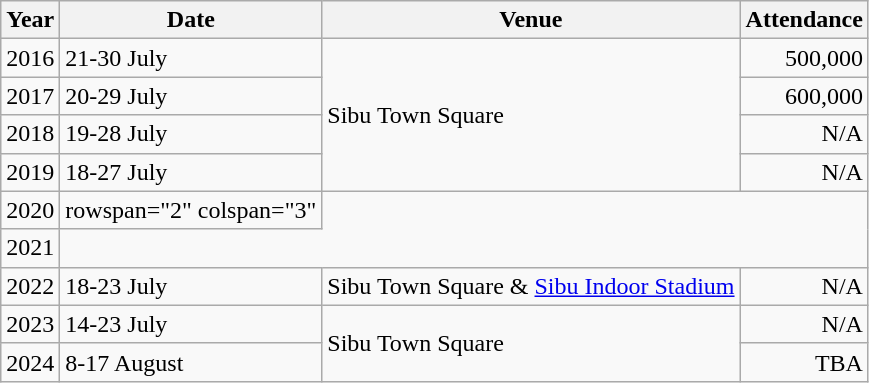<table class="wikitable" style="text-align:right; margin-right:60px">
<tr>
<th>Year</th>
<th>Date</th>
<th>Venue</th>
<th>Attendance</th>
</tr>
<tr>
<td align=left>2016</td>
<td align=left>21-30 July</td>
<td align=left rowspan="4">Sibu Town Square</td>
<td>500,000</td>
</tr>
<tr>
<td align=left>2017</td>
<td align=left>20-29 July</td>
<td>600,000</td>
</tr>
<tr>
<td align=left>2018</td>
<td align=left>19-28 July</td>
<td>N/A</td>
</tr>
<tr>
<td align=left>2019</td>
<td align=left>18-27 July</td>
<td>N/A</td>
</tr>
<tr>
<td>2020</td>
<td>rowspan="2" colspan="3" </td>
</tr>
<tr>
<td>2021</td>
</tr>
<tr>
<td align=left>2022</td>
<td align=left>18-23 July</td>
<td align=left rowspan="1">Sibu Town Square & <a href='#'>Sibu Indoor Stadium</a></td>
<td>N/A</td>
</tr>
<tr>
<td align=left>2023</td>
<td align=left>14-23 July</td>
<td align=left rowspan="2">Sibu Town Square</td>
<td>N/A</td>
</tr>
<tr>
<td align=left>2024</td>
<td align=left>8-17 August</td>
<td>TBA</td>
</tr>
</table>
